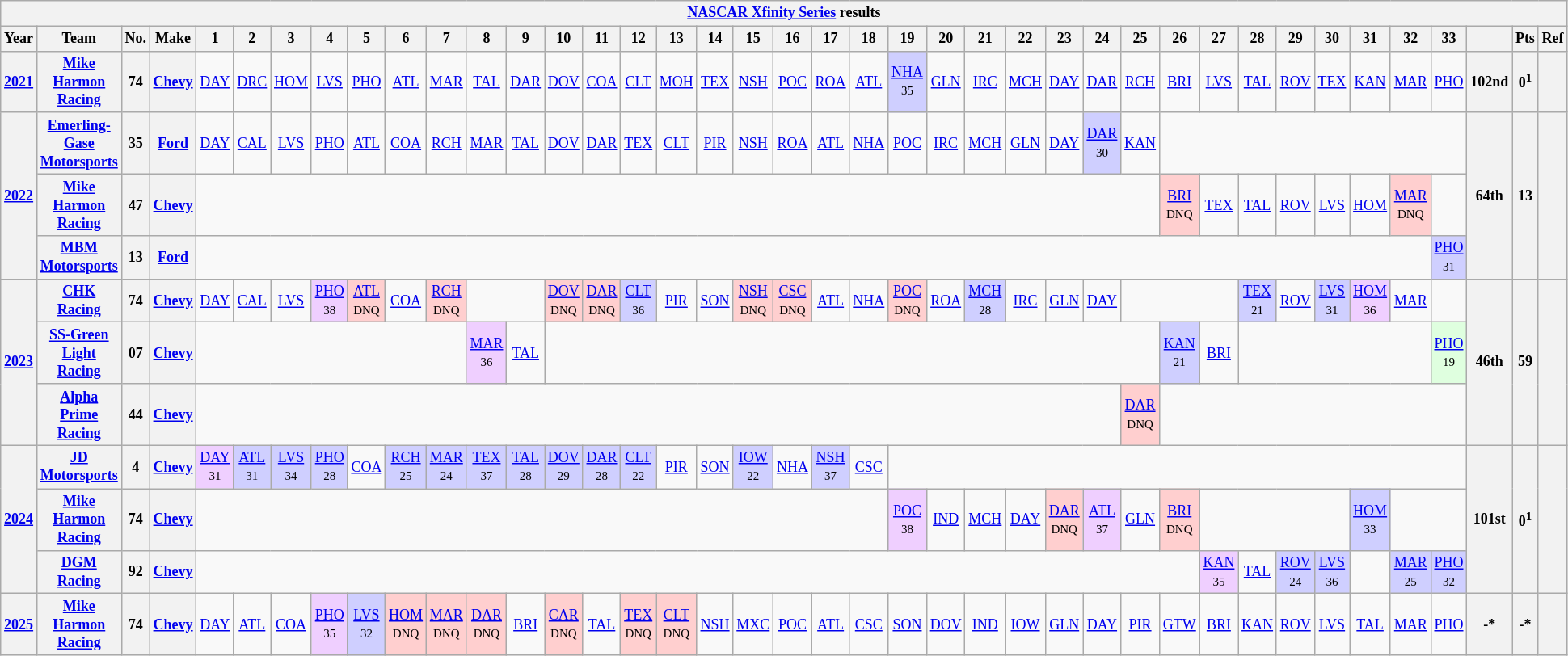<table class="wikitable" style="text-align:center; font-size:75%">
<tr>
<th colspan=40><a href='#'>NASCAR Xfinity Series</a> results</th>
</tr>
<tr>
<th>Year</th>
<th>Team</th>
<th>No.</th>
<th>Make</th>
<th>1</th>
<th>2</th>
<th>3</th>
<th>4</th>
<th>5</th>
<th>6</th>
<th>7</th>
<th>8</th>
<th>9</th>
<th>10</th>
<th>11</th>
<th>12</th>
<th>13</th>
<th>14</th>
<th>15</th>
<th>16</th>
<th>17</th>
<th>18</th>
<th>19</th>
<th>20</th>
<th>21</th>
<th>22</th>
<th>23</th>
<th>24</th>
<th>25</th>
<th>26</th>
<th>27</th>
<th>28</th>
<th>29</th>
<th>30</th>
<th>31</th>
<th>32</th>
<th>33</th>
<th></th>
<th>Pts</th>
<th>Ref</th>
</tr>
<tr>
<th><a href='#'>2021</a></th>
<th><a href='#'>Mike Harmon Racing</a></th>
<th>74</th>
<th><a href='#'>Chevy</a></th>
<td><a href='#'>DAY</a></td>
<td><a href='#'>DRC</a></td>
<td><a href='#'>HOM</a></td>
<td><a href='#'>LVS</a></td>
<td><a href='#'>PHO</a></td>
<td><a href='#'>ATL</a></td>
<td><a href='#'>MAR</a></td>
<td><a href='#'>TAL</a></td>
<td><a href='#'>DAR</a></td>
<td><a href='#'>DOV</a></td>
<td><a href='#'>COA</a></td>
<td><a href='#'>CLT</a></td>
<td><a href='#'>MOH</a></td>
<td><a href='#'>TEX</a></td>
<td><a href='#'>NSH</a></td>
<td><a href='#'>POC</a></td>
<td><a href='#'>ROA</a></td>
<td><a href='#'>ATL</a></td>
<td style="background:#CFCFFF;"><a href='#'>NHA</a><br><small>35</small></td>
<td><a href='#'>GLN</a></td>
<td><a href='#'>IRC</a></td>
<td><a href='#'>MCH</a></td>
<td><a href='#'>DAY</a></td>
<td><a href='#'>DAR</a></td>
<td><a href='#'>RCH</a></td>
<td><a href='#'>BRI</a></td>
<td><a href='#'>LVS</a></td>
<td><a href='#'>TAL</a></td>
<td><a href='#'>ROV</a></td>
<td><a href='#'>TEX</a></td>
<td><a href='#'>KAN</a></td>
<td><a href='#'>MAR</a></td>
<td><a href='#'>PHO</a></td>
<th>102nd</th>
<th>0<sup>1</sup></th>
<th></th>
</tr>
<tr>
<th rowspan=3><a href='#'>2022</a></th>
<th><a href='#'>Emerling-Gase Motorsports</a></th>
<th>35</th>
<th><a href='#'>Ford</a></th>
<td><a href='#'>DAY</a></td>
<td><a href='#'>CAL</a></td>
<td><a href='#'>LVS</a></td>
<td><a href='#'>PHO</a></td>
<td><a href='#'>ATL</a></td>
<td><a href='#'>COA</a></td>
<td><a href='#'>RCH</a></td>
<td><a href='#'>MAR</a></td>
<td><a href='#'>TAL</a></td>
<td><a href='#'>DOV</a></td>
<td><a href='#'>DAR</a></td>
<td><a href='#'>TEX</a></td>
<td><a href='#'>CLT</a></td>
<td><a href='#'>PIR</a></td>
<td><a href='#'>NSH</a></td>
<td><a href='#'>ROA</a></td>
<td><a href='#'>ATL</a></td>
<td><a href='#'>NHA</a></td>
<td><a href='#'>POC</a></td>
<td><a href='#'>IRC</a></td>
<td><a href='#'>MCH</a></td>
<td><a href='#'>GLN</a></td>
<td><a href='#'>DAY</a></td>
<td style="background:#CFCFFF;"><a href='#'>DAR</a><br><small>30</small></td>
<td><a href='#'>KAN</a></td>
<td colspan=8></td>
<th rowspan=3>64th</th>
<th rowspan=3>13</th>
<th rowspan=3></th>
</tr>
<tr>
<th><a href='#'>Mike Harmon Racing</a></th>
<th>47</th>
<th><a href='#'>Chevy</a></th>
<td colspan=25></td>
<td style="background:#FFCFCF;"><a href='#'>BRI</a><br><small>DNQ</small></td>
<td><a href='#'>TEX</a></td>
<td><a href='#'>TAL</a></td>
<td><a href='#'>ROV</a></td>
<td><a href='#'>LVS</a></td>
<td><a href='#'>HOM</a></td>
<td style="background:#FFCFCF;"><a href='#'>MAR</a><br><small>DNQ</small></td>
<td></td>
</tr>
<tr>
<th><a href='#'>MBM Motorsports</a></th>
<th>13</th>
<th><a href='#'>Ford</a></th>
<td colspan=32></td>
<td style="background:#CFCFFF;"><a href='#'>PHO</a><br><small>31</small></td>
</tr>
<tr>
<th rowspan=3><a href='#'>2023</a></th>
<th><a href='#'>CHK Racing</a></th>
<th>74</th>
<th><a href='#'>Chevy</a></th>
<td><a href='#'>DAY</a></td>
<td><a href='#'>CAL</a></td>
<td><a href='#'>LVS</a></td>
<td style="background:#EFCFFF;"><a href='#'>PHO</a><br><small>38</small></td>
<td style="background:#FFCFCF;"><a href='#'>ATL</a><br><small>DNQ</small></td>
<td><a href='#'>COA</a></td>
<td style="background:#FFCFCF;"><a href='#'>RCH</a><br><small>DNQ</small></td>
<td colspan=2></td>
<td style="background:#FFCFCF;"><a href='#'>DOV</a><br><small>DNQ</small></td>
<td style="background:#FFCFCF;"><a href='#'>DAR</a><br><small>DNQ</small></td>
<td style="background:#CFCFFF;"><a href='#'>CLT</a><br><small>36</small></td>
<td><a href='#'>PIR</a></td>
<td><a href='#'>SON</a></td>
<td style="background:#FFCFCF;"><a href='#'>NSH</a><br><small>DNQ</small></td>
<td style="background:#FFCFCF;"><a href='#'>CSC</a><br><small>DNQ</small></td>
<td><a href='#'>ATL</a></td>
<td><a href='#'>NHA</a></td>
<td style="background:#FFCFCF;"><a href='#'>POC</a><br><small>DNQ</small></td>
<td><a href='#'>ROA</a></td>
<td style="background:#CFCFFF;"><a href='#'>MCH</a><br><small>28</small></td>
<td><a href='#'>IRC</a></td>
<td><a href='#'>GLN</a></td>
<td><a href='#'>DAY</a></td>
<td colspan=3></td>
<td style="background:#CFCFFF;"><a href='#'>TEX</a><br><small>21</small></td>
<td><a href='#'>ROV</a></td>
<td style="background:#CFCFFF;"><a href='#'>LVS</a><br><small>31</small></td>
<td style="background:#EFCFFF;"><a href='#'>HOM</a><br><small>36</small></td>
<td><a href='#'>MAR</a></td>
<td></td>
<th rowspan=3>46th</th>
<th rowspan=3>59</th>
<th rowspan=3></th>
</tr>
<tr>
<th><a href='#'>SS-Green Light Racing</a></th>
<th>07</th>
<th><a href='#'>Chevy</a></th>
<td colspan=7></td>
<td style="background:#EFCFFF;"><a href='#'>MAR</a><br><small>36</small></td>
<td><a href='#'>TAL</a></td>
<td colspan=16></td>
<td style="background:#CFCFFF;"><a href='#'>KAN</a><br><small>21</small></td>
<td><a href='#'>BRI</a></td>
<td colspan=5></td>
<td style="background:#DFFFDF;"><a href='#'>PHO</a><br><small>19</small></td>
</tr>
<tr>
<th><a href='#'>Alpha Prime Racing</a></th>
<th>44</th>
<th><a href='#'>Chevy</a></th>
<td colspan=24></td>
<td style="background:#FFCFCF;"><a href='#'>DAR</a><br><small>DNQ</small></td>
<td colspan=8></td>
</tr>
<tr>
<th rowspan=3><a href='#'>2024</a></th>
<th><a href='#'>JD Motorsports</a></th>
<th>4</th>
<th><a href='#'>Chevy</a></th>
<td style="background:#EFCFFF;"><a href='#'>DAY</a><br><small>31</small></td>
<td style="background:#CFCFFF;"><a href='#'>ATL</a><br><small>31</small></td>
<td style="background:#CFCFFF;"><a href='#'>LVS</a><br><small>34</small></td>
<td style="background:#CFCFFF;"><a href='#'>PHO</a><br><small>28</small></td>
<td><a href='#'>COA</a></td>
<td style="background:#CFCFFF;"><a href='#'>RCH</a><br><small>25</small></td>
<td style="background:#CFCFFF;"><a href='#'>MAR</a><br><small>24</small></td>
<td style="background:#CFCFFF;"><a href='#'>TEX</a><br><small>37</small></td>
<td style="background:#CFCFFF;"><a href='#'>TAL</a><br><small>28</small></td>
<td style="background:#CFCFFF;"><a href='#'>DOV</a><br><small>29</small></td>
<td style="background:#CFCFFF;"><a href='#'>DAR</a><br><small>28</small></td>
<td style="background:#CFCFFF;"><a href='#'>CLT</a><br><small>22</small></td>
<td><a href='#'>PIR</a></td>
<td><a href='#'>SON</a></td>
<td style="background:#CFCFFF;"><a href='#'>IOW</a><br><small>22</small></td>
<td><a href='#'>NHA</a></td>
<td style="background:#CFCFFF;"><a href='#'>NSH</a><br><small>37</small></td>
<td><a href='#'>CSC</a></td>
<td colspan=15></td>
<th rowspan=3>101st</th>
<th rowspan=3>0<sup>1</sup></th>
<th rowspan=3></th>
</tr>
<tr>
<th><a href='#'>Mike Harmon Racing</a></th>
<th>74</th>
<th><a href='#'>Chevy</a></th>
<td colspan=18></td>
<td style="background:#EFCFFF;"><a href='#'>POC</a><br><small>38</small></td>
<td><a href='#'>IND</a></td>
<td><a href='#'>MCH</a></td>
<td><a href='#'>DAY</a></td>
<td style="background:#FFCFCF;"><a href='#'>DAR</a><br><small>DNQ</small></td>
<td style="background:#EFCFFF;"><a href='#'>ATL</a><br><small>37</small></td>
<td><a href='#'>GLN</a></td>
<td style="background:#FFCFCF;"><a href='#'>BRI</a><br><small>DNQ</small></td>
<td colspan=4></td>
<td style="background:#CFCFFF;"><a href='#'>HOM</a><br><small>33</small></td>
<td colspan=2></td>
</tr>
<tr>
<th><a href='#'>DGM Racing</a></th>
<th>92</th>
<th><a href='#'>Chevy</a></th>
<td colspan=26></td>
<td style="background:#EFCFFF;"><a href='#'>KAN</a><br><small>35</small></td>
<td><a href='#'>TAL</a></td>
<td style="background:#CFCFFF;"><a href='#'>ROV</a><br><small>24</small></td>
<td style="background:#CFCFFF;"><a href='#'>LVS</a><br><small>36</small></td>
<td></td>
<td style="background:#CFCFFF;"><a href='#'>MAR</a><br><small>25</small></td>
<td style="background:#CFCFFF;"><a href='#'>PHO</a><br><small>32</small></td>
</tr>
<tr>
<th><a href='#'>2025</a></th>
<th><a href='#'>Mike Harmon Racing</a></th>
<th>74</th>
<th><a href='#'>Chevy</a></th>
<td><a href='#'>DAY</a></td>
<td><a href='#'>ATL</a></td>
<td><a href='#'>COA</a></td>
<td style="background:#EFCFFF;"><a href='#'>PHO</a><br><small>35</small></td>
<td style="background:#CFCFFF;"><a href='#'>LVS</a><br><small>32</small></td>
<td style="background:#FFCFCF;"><a href='#'>HOM</a><br><small>DNQ</small></td>
<td style="background:#FFCFCF;"><a href='#'>MAR</a><br><small>DNQ</small></td>
<td style="background:#FFCFCF;"><a href='#'>DAR</a><br><small>DNQ</small></td>
<td><a href='#'>BRI</a></td>
<td style="background:#FFCFCF;"><a href='#'>CAR</a><br><small>DNQ</small></td>
<td><a href='#'>TAL</a></td>
<td style="background:#FFCFCF;"><a href='#'>TEX</a><br><small>DNQ</small></td>
<td style="background:#FFCFCF;"><a href='#'>CLT</a><br><small>DNQ</small></td>
<td><a href='#'>NSH</a></td>
<td><a href='#'>MXC</a></td>
<td><a href='#'>POC</a></td>
<td><a href='#'>ATL</a></td>
<td><a href='#'>CSC</a></td>
<td><a href='#'>SON</a></td>
<td><a href='#'>DOV</a></td>
<td><a href='#'>IND</a></td>
<td><a href='#'>IOW</a></td>
<td><a href='#'>GLN</a></td>
<td><a href='#'>DAY</a></td>
<td><a href='#'>PIR</a></td>
<td><a href='#'>GTW</a></td>
<td><a href='#'>BRI</a></td>
<td><a href='#'>KAN</a></td>
<td><a href='#'>ROV</a></td>
<td><a href='#'>LVS</a></td>
<td><a href='#'>TAL</a></td>
<td><a href='#'>MAR</a></td>
<td><a href='#'>PHO</a></td>
<th>-*</th>
<th>-*</th>
<th></th>
</tr>
</table>
